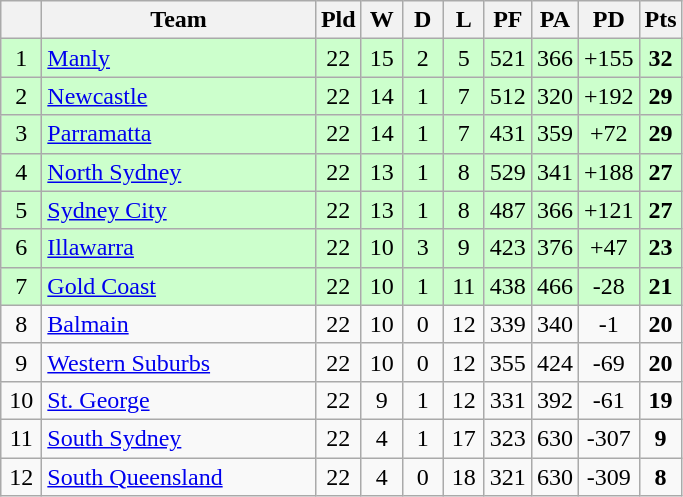<table class="wikitable" style="text-align:center;">
<tr>
<th style="width:20px;" abbr="Position"></th>
<th width=175>Team</th>
<th style="width:20px;" abbr="Played">Pld</th>
<th style="width:20px;" abbr="Won">W</th>
<th style="width:20px;" abbr="Drawn">D</th>
<th style="width:20px;" abbr="Lost">L</th>
<th style="width:20px;" abbr="Points for">PF</th>
<th style="width:20px;" abbr="Points against">PA</th>
<th style="width:20px;" abbr="Points difference">PD</th>
<th style="width:20px;" abbr="Points">Pts</th>
</tr>
<tr style="background:#cfc;">
<td>1</td>
<td style="text-align:left;"> <a href='#'>Manly</a></td>
<td>22</td>
<td>15</td>
<td>2</td>
<td>5</td>
<td>521</td>
<td>366</td>
<td>+155</td>
<td><strong>32</strong></td>
</tr>
<tr style="background:#cfc;">
<td>2</td>
<td style="text-align:left;"> <a href='#'>Newcastle</a></td>
<td>22</td>
<td>14</td>
<td>1</td>
<td>7</td>
<td>512</td>
<td>320</td>
<td>+192</td>
<td><strong>29</strong></td>
</tr>
<tr style="background:#cfc;">
<td>3</td>
<td style="text-align:left;"> <a href='#'>Parramatta</a></td>
<td>22</td>
<td>14</td>
<td>1</td>
<td>7</td>
<td>431</td>
<td>359</td>
<td>+72</td>
<td><strong>29</strong></td>
</tr>
<tr style="background:#cfc;">
<td>4</td>
<td style="text-align:left;"> <a href='#'>North Sydney</a></td>
<td>22</td>
<td>13</td>
<td>1</td>
<td>8</td>
<td>529</td>
<td>341</td>
<td>+188</td>
<td><strong>27</strong></td>
</tr>
<tr style="background:#cfc;">
<td>5</td>
<td style="text-align:left;"> <a href='#'>Sydney City</a></td>
<td>22</td>
<td>13</td>
<td>1</td>
<td>8</td>
<td>487</td>
<td>366</td>
<td>+121</td>
<td><strong>27</strong></td>
</tr>
<tr style="background:#cfc;">
<td>6</td>
<td style="text-align:left;"> <a href='#'>Illawarra</a></td>
<td>22</td>
<td>10</td>
<td>3</td>
<td>9</td>
<td>423</td>
<td>376</td>
<td>+47</td>
<td><strong>23</strong></td>
</tr>
<tr style="background:#cfc;">
<td>7</td>
<td style="text-align:left;"> <a href='#'>Gold Coast</a></td>
<td>22</td>
<td>10</td>
<td>1</td>
<td>11</td>
<td>438</td>
<td>466</td>
<td>-28</td>
<td><strong>21</strong></td>
</tr>
<tr>
<td>8</td>
<td style="text-align:left;"> <a href='#'>Balmain</a></td>
<td>22</td>
<td>10</td>
<td>0</td>
<td>12</td>
<td>339</td>
<td>340</td>
<td>-1</td>
<td><strong>20</strong></td>
</tr>
<tr>
<td>9</td>
<td style="text-align:left;"> <a href='#'>Western Suburbs</a></td>
<td>22</td>
<td>10</td>
<td>0</td>
<td>12</td>
<td>355</td>
<td>424</td>
<td>-69</td>
<td><strong>20</strong></td>
</tr>
<tr>
<td>10</td>
<td style="text-align:left;"> <a href='#'>St. George</a></td>
<td>22</td>
<td>9</td>
<td>1</td>
<td>12</td>
<td>331</td>
<td>392</td>
<td>-61</td>
<td><strong>19</strong></td>
</tr>
<tr>
<td>11</td>
<td style="text-align:left;"> <a href='#'>South Sydney</a></td>
<td>22</td>
<td>4</td>
<td>1</td>
<td>17</td>
<td>323</td>
<td>630</td>
<td>-307</td>
<td><strong>9</strong></td>
</tr>
<tr>
<td>12</td>
<td style="text-align:left;"> <a href='#'>South Queensland</a></td>
<td>22</td>
<td>4</td>
<td>0</td>
<td>18</td>
<td>321</td>
<td>630</td>
<td>-309</td>
<td><strong>8</strong></td>
</tr>
</table>
